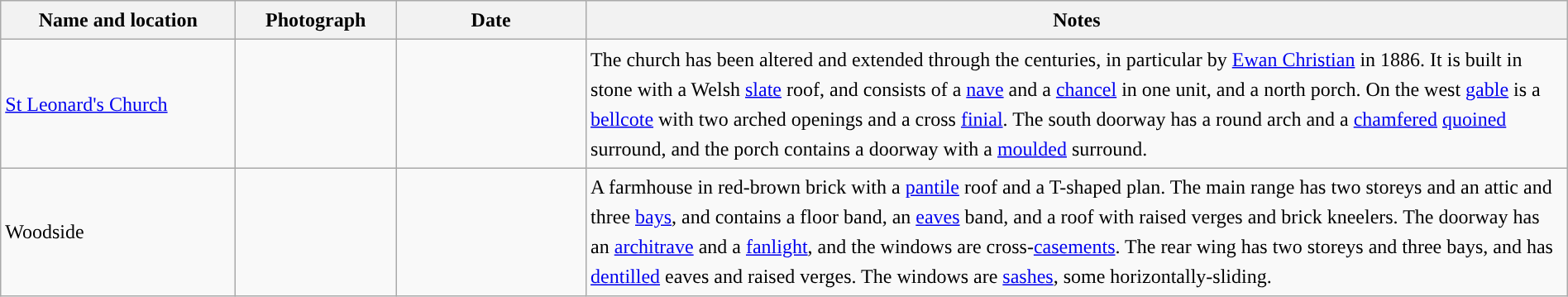<table class="wikitable sortable plainrowheaders" style="width:100%;border:0px;text-align:left;line-height:150%;">
<tr>
<th scope="col"  style="width:150px">Name and location</th>
<th scope="col"  style="width:100px" class="unsortable">Photograph</th>
<th scope="col"  style="width:120px">Date</th>
<th scope="col"  style="width:650px" class="unsortable">Notes</th>
</tr>
<tr>
<td><a href='#'>St Leonard's Church</a><br><small></small></td>
<td></td>
<td align="center"></td>
<td>The church has been altered and extended through the centuries, in particular by <a href='#'>Ewan Christian</a> in 1886.  It is built in stone with a Welsh <a href='#'>slate</a> roof, and consists of a <a href='#'>nave</a> and a <a href='#'>chancel</a> in one unit, and a north porch.  On the west <a href='#'>gable</a> is a <a href='#'>bellcote</a> with two arched openings and a cross <a href='#'>finial</a>.  The south doorway has a round arch and a <a href='#'>chamfered</a> <a href='#'>quoined</a> surround, and the porch contains a doorway with a <a href='#'>moulded</a> surround.</td>
</tr>
<tr>
<td>Woodside<br><small></small></td>
<td></td>
<td align="center"></td>
<td>A farmhouse in red-brown brick with a <a href='#'>pantile</a> roof and a T-shaped plan.  The main range has two storeys and an attic and three <a href='#'>bays</a>, and contains a floor band, an <a href='#'>eaves</a> band, and a roof with raised verges and brick kneelers.  The doorway has an <a href='#'>architrave</a> and a <a href='#'>fanlight</a>, and the windows are cross-<a href='#'>casements</a>.  The rear wing has two storeys and three bays, and has <a href='#'>dentilled</a> eaves and raised verges.  The windows are <a href='#'>sashes</a>, some horizontally-sliding.</td>
</tr>
<tr>
</tr>
</table>
